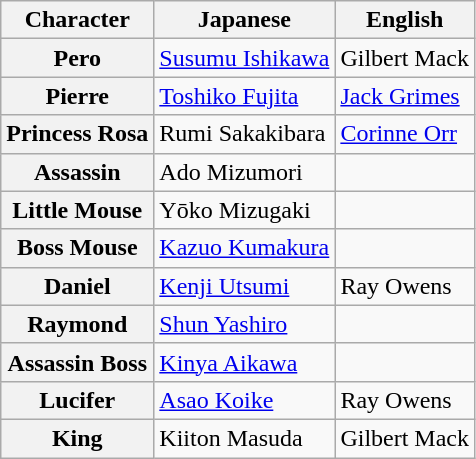<table class="wikitable">
<tr>
<th>Character</th>
<th>Japanese</th>
<th>English</th>
</tr>
<tr>
<th>Pero</th>
<td><a href='#'>Susumu Ishikawa</a></td>
<td>Gilbert Mack</td>
</tr>
<tr>
<th>Pierre</th>
<td><a href='#'>Toshiko Fujita</a></td>
<td><a href='#'>Jack Grimes</a></td>
</tr>
<tr>
<th>Princess Rosa</th>
<td>Rumi Sakakibara</td>
<td><a href='#'>Corinne Orr</a></td>
</tr>
<tr>
<th>Assassin</th>
<td>Ado Mizumori</td>
<td></td>
</tr>
<tr>
<th>Little Mouse</th>
<td>Yōko Mizugaki</td>
<td></td>
</tr>
<tr>
<th>Boss Mouse</th>
<td><a href='#'>Kazuo Kumakura</a></td>
<td></td>
</tr>
<tr>
<th>Daniel</th>
<td><a href='#'>Kenji Utsumi</a></td>
<td>Ray Owens</td>
</tr>
<tr>
<th>Raymond</th>
<td><a href='#'>Shun Yashiro</a></td>
<td></td>
</tr>
<tr>
<th>Assassin Boss</th>
<td><a href='#'>Kinya Aikawa</a></td>
<td></td>
</tr>
<tr>
<th>Lucifer</th>
<td><a href='#'>Asao Koike</a></td>
<td>Ray Owens</td>
</tr>
<tr>
<th>King</th>
<td>Kiiton Masuda</td>
<td>Gilbert Mack</td>
</tr>
</table>
